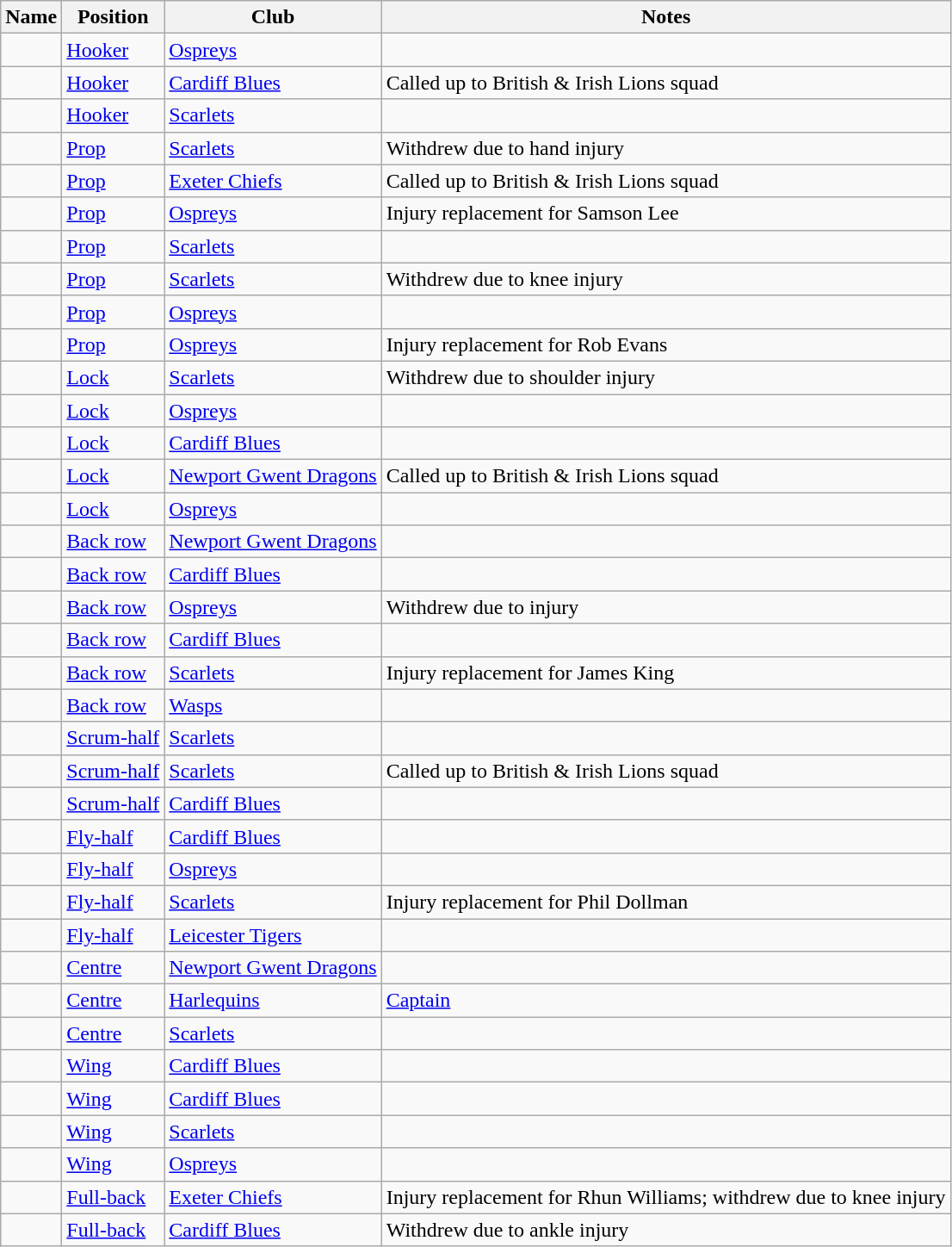<table class="wikitable sortable">
<tr>
<th>Name</th>
<th>Position</th>
<th>Club</th>
<th>Notes</th>
</tr>
<tr>
<td></td>
<td><a href='#'>Hooker</a></td>
<td><a href='#'>Ospreys</a></td>
<td></td>
</tr>
<tr>
<td></td>
<td><a href='#'>Hooker</a></td>
<td><a href='#'>Cardiff Blues</a></td>
<td>Called up to British & Irish Lions squad</td>
</tr>
<tr>
<td></td>
<td><a href='#'>Hooker</a></td>
<td><a href='#'>Scarlets</a></td>
<td></td>
</tr>
<tr>
<td></td>
<td><a href='#'>Prop</a></td>
<td><a href='#'>Scarlets</a></td>
<td>Withdrew due to hand injury</td>
</tr>
<tr>
<td></td>
<td><a href='#'>Prop</a></td>
<td><a href='#'>Exeter Chiefs</a></td>
<td>Called up to British & Irish Lions squad</td>
</tr>
<tr>
<td></td>
<td><a href='#'>Prop</a></td>
<td><a href='#'>Ospreys</a></td>
<td>Injury replacement for Samson Lee</td>
</tr>
<tr>
<td></td>
<td><a href='#'>Prop</a></td>
<td><a href='#'>Scarlets</a></td>
<td></td>
</tr>
<tr>
<td></td>
<td><a href='#'>Prop</a></td>
<td><a href='#'>Scarlets</a></td>
<td>Withdrew due to knee injury</td>
</tr>
<tr>
<td></td>
<td><a href='#'>Prop</a></td>
<td><a href='#'>Ospreys</a></td>
<td></td>
</tr>
<tr>
<td></td>
<td><a href='#'>Prop</a></td>
<td><a href='#'>Ospreys</a></td>
<td>Injury replacement for Rob Evans</td>
</tr>
<tr>
<td></td>
<td><a href='#'>Lock</a></td>
<td><a href='#'>Scarlets</a></td>
<td>Withdrew due to shoulder injury</td>
</tr>
<tr>
<td></td>
<td><a href='#'>Lock</a></td>
<td><a href='#'>Ospreys</a></td>
<td></td>
</tr>
<tr>
<td></td>
<td><a href='#'>Lock</a></td>
<td><a href='#'>Cardiff Blues</a></td>
<td></td>
</tr>
<tr>
<td></td>
<td><a href='#'>Lock</a></td>
<td><a href='#'>Newport Gwent Dragons</a></td>
<td>Called up to British & Irish Lions squad</td>
</tr>
<tr>
<td></td>
<td><a href='#'>Lock</a></td>
<td><a href='#'>Ospreys</a></td>
<td></td>
</tr>
<tr>
<td></td>
<td><a href='#'>Back row</a></td>
<td><a href='#'>Newport Gwent Dragons</a></td>
<td></td>
</tr>
<tr>
<td></td>
<td><a href='#'>Back row</a></td>
<td><a href='#'>Cardiff Blues</a></td>
<td></td>
</tr>
<tr>
<td></td>
<td><a href='#'>Back row</a></td>
<td><a href='#'>Ospreys</a></td>
<td>Withdrew due to injury</td>
</tr>
<tr>
<td></td>
<td><a href='#'>Back row</a></td>
<td><a href='#'>Cardiff Blues</a></td>
<td></td>
</tr>
<tr>
<td></td>
<td><a href='#'>Back row</a></td>
<td><a href='#'>Scarlets</a></td>
<td>Injury replacement for James King</td>
</tr>
<tr>
<td></td>
<td><a href='#'>Back row</a></td>
<td><a href='#'>Wasps</a></td>
<td></td>
</tr>
<tr>
<td></td>
<td><a href='#'>Scrum-half</a></td>
<td><a href='#'>Scarlets</a></td>
<td></td>
</tr>
<tr>
<td></td>
<td><a href='#'>Scrum-half</a></td>
<td><a href='#'>Scarlets</a></td>
<td>Called up to British & Irish Lions squad</td>
</tr>
<tr>
<td></td>
<td><a href='#'>Scrum-half</a></td>
<td><a href='#'>Cardiff Blues</a></td>
<td></td>
</tr>
<tr>
<td></td>
<td><a href='#'>Fly-half</a></td>
<td><a href='#'>Cardiff Blues</a></td>
<td></td>
</tr>
<tr>
<td></td>
<td><a href='#'>Fly-half</a></td>
<td><a href='#'>Ospreys</a></td>
<td></td>
</tr>
<tr>
<td></td>
<td><a href='#'>Fly-half</a></td>
<td><a href='#'>Scarlets</a></td>
<td>Injury replacement for Phil Dollman</td>
</tr>
<tr>
<td></td>
<td><a href='#'>Fly-half</a></td>
<td><a href='#'>Leicester Tigers</a></td>
<td></td>
</tr>
<tr>
<td></td>
<td><a href='#'>Centre</a></td>
<td><a href='#'>Newport Gwent Dragons</a></td>
<td></td>
</tr>
<tr>
<td></td>
<td><a href='#'>Centre</a></td>
<td><a href='#'>Harlequins</a></td>
<td><a href='#'>Captain</a></td>
</tr>
<tr>
<td></td>
<td><a href='#'>Centre</a></td>
<td><a href='#'>Scarlets</a></td>
<td></td>
</tr>
<tr>
<td></td>
<td><a href='#'>Wing</a></td>
<td><a href='#'>Cardiff Blues</a></td>
<td></td>
</tr>
<tr>
<td></td>
<td><a href='#'>Wing</a></td>
<td><a href='#'>Cardiff Blues</a></td>
<td></td>
</tr>
<tr>
<td></td>
<td><a href='#'>Wing</a></td>
<td><a href='#'>Scarlets</a></td>
<td></td>
</tr>
<tr>
<td></td>
<td><a href='#'>Wing</a></td>
<td><a href='#'>Ospreys</a></td>
<td></td>
</tr>
<tr>
<td></td>
<td><a href='#'>Full-back</a></td>
<td><a href='#'>Exeter Chiefs</a></td>
<td>Injury replacement for Rhun Williams; withdrew due to knee injury</td>
</tr>
<tr>
<td></td>
<td><a href='#'>Full-back</a></td>
<td><a href='#'>Cardiff Blues</a></td>
<td>Withdrew due to ankle injury</td>
</tr>
</table>
